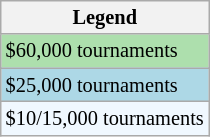<table class=wikitable style="font-size:85%">
<tr>
<th>Legend</th>
</tr>
<tr style="background:#addfad;">
<td>$60,000 tournaments</td>
</tr>
<tr style="background:lightblue;">
<td>$25,000 tournaments</td>
</tr>
<tr style="background:#f0f8ff;">
<td>$10/15,000 tournaments</td>
</tr>
</table>
